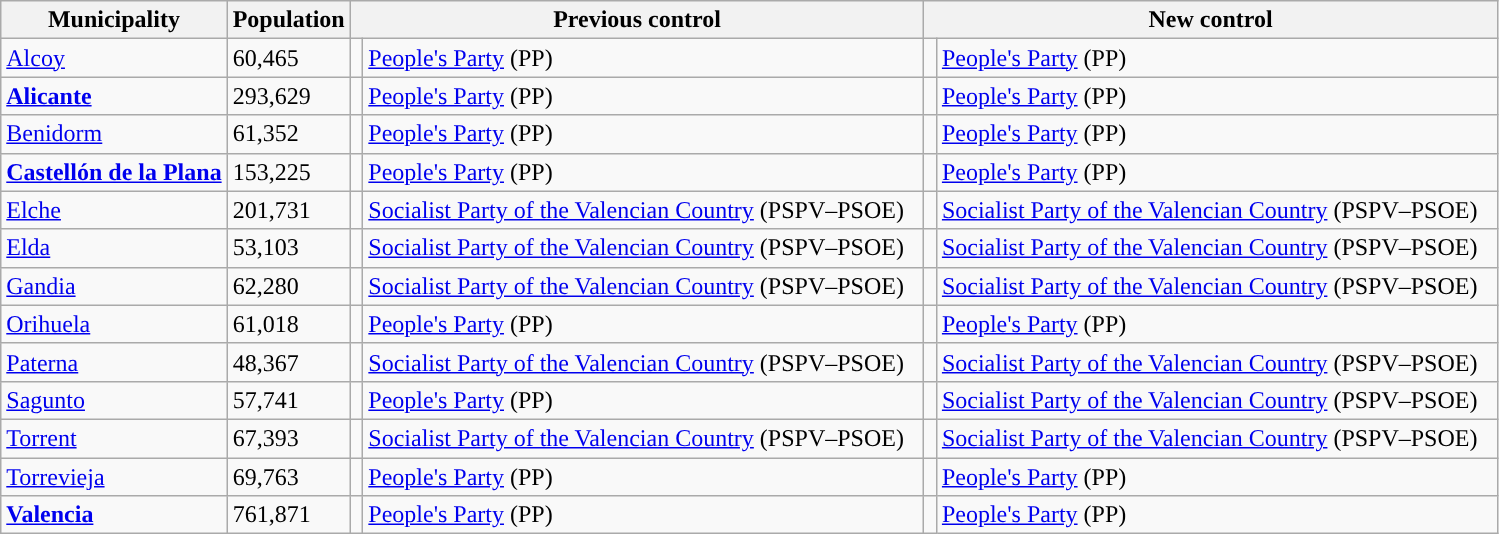<table class="wikitable sortable">
<tr>
<th>Municipality</th>
<th>Population</th>
<th colspan="2" style="width:375px;">Previous control</th>
<th colspan="2" style="width:375px;">New control</th>
</tr>
<tr>
<td><a href='#'>Alcoy</a></td>
<td>60,465</td>
<td width="1" style="color:inherit;background:"></td>
<td><a href='#'>People's Party</a> (PP)</td>
<td width="1" style="color:inherit;background:"></td>
<td><a href='#'>People's Party</a> (PP)</td>
</tr>
<tr>
<td><strong><a href='#'>Alicante</a></strong></td>
<td>293,629</td>
<td style="color:inherit;background:"></td>
<td><a href='#'>People's Party</a> (PP)</td>
<td style="color:inherit;background:"></td>
<td><a href='#'>People's Party</a> (PP)</td>
</tr>
<tr>
<td><a href='#'>Benidorm</a></td>
<td>61,352</td>
<td style="color:inherit;background:"></td>
<td><a href='#'>People's Party</a> (PP)</td>
<td style="color:inherit;background:"></td>
<td><a href='#'>People's Party</a> (PP)</td>
</tr>
<tr>
<td><strong><a href='#'>Castellón de la Plana</a></strong></td>
<td>153,225</td>
<td style="color:inherit;background:"></td>
<td><a href='#'>People's Party</a> (PP)</td>
<td style="color:inherit;background:"></td>
<td><a href='#'>People's Party</a> (PP)</td>
</tr>
<tr>
<td><a href='#'>Elche</a></td>
<td>201,731</td>
<td style="color:inherit;background:"></td>
<td><a href='#'>Socialist Party of the Valencian Country</a> (PSPV–PSOE)</td>
<td style="color:inherit;background:"></td>
<td><a href='#'>Socialist Party of the Valencian Country</a> (PSPV–PSOE)</td>
</tr>
<tr>
<td><a href='#'>Elda</a></td>
<td>53,103</td>
<td style="color:inherit;background:"></td>
<td><a href='#'>Socialist Party of the Valencian Country</a> (PSPV–PSOE)</td>
<td style="color:inherit;background:"></td>
<td><a href='#'>Socialist Party of the Valencian Country</a> (PSPV–PSOE)</td>
</tr>
<tr>
<td><a href='#'>Gandia</a></td>
<td>62,280</td>
<td style="color:inherit;background:"></td>
<td><a href='#'>Socialist Party of the Valencian Country</a> (PSPV–PSOE)</td>
<td style="color:inherit;background:"></td>
<td><a href='#'>Socialist Party of the Valencian Country</a> (PSPV–PSOE)</td>
</tr>
<tr>
<td><a href='#'>Orihuela</a></td>
<td>61,018</td>
<td style="color:inherit;background:"></td>
<td><a href='#'>People's Party</a> (PP)</td>
<td style="color:inherit;background:"></td>
<td><a href='#'>People's Party</a> (PP)</td>
</tr>
<tr>
<td><a href='#'>Paterna</a></td>
<td>48,367</td>
<td style="color:inherit;background:"></td>
<td><a href='#'>Socialist Party of the Valencian Country</a> (PSPV–PSOE)</td>
<td style="color:inherit;background:"></td>
<td><a href='#'>Socialist Party of the Valencian Country</a> (PSPV–PSOE)</td>
</tr>
<tr>
<td><a href='#'>Sagunto</a></td>
<td>57,741</td>
<td style="color:inherit;background:"></td>
<td><a href='#'>People's Party</a> (PP)</td>
<td style="color:inherit;background:"></td>
<td><a href='#'>Socialist Party of the Valencian Country</a> (PSPV–PSOE)</td>
</tr>
<tr>
<td><a href='#'>Torrent</a></td>
<td>67,393</td>
<td style="color:inherit;background:"></td>
<td><a href='#'>Socialist Party of the Valencian Country</a> (PSPV–PSOE)</td>
<td style="color:inherit;background:"></td>
<td><a href='#'>Socialist Party of the Valencian Country</a> (PSPV–PSOE)</td>
</tr>
<tr>
<td><a href='#'>Torrevieja</a></td>
<td>69,763</td>
<td style="color:inherit;background:"></td>
<td><a href='#'>People's Party</a> (PP)</td>
<td style="color:inherit;background:"></td>
<td><a href='#'>People's Party</a> (PP)</td>
</tr>
<tr>
<td><strong><a href='#'>Valencia</a></strong></td>
<td>761,871</td>
<td style="color:inherit;background:"></td>
<td><a href='#'>People's Party</a> (PP)</td>
<td style="color:inherit;background:"></td>
<td><a href='#'>People's Party</a> (PP)</td>
</tr>
</table>
